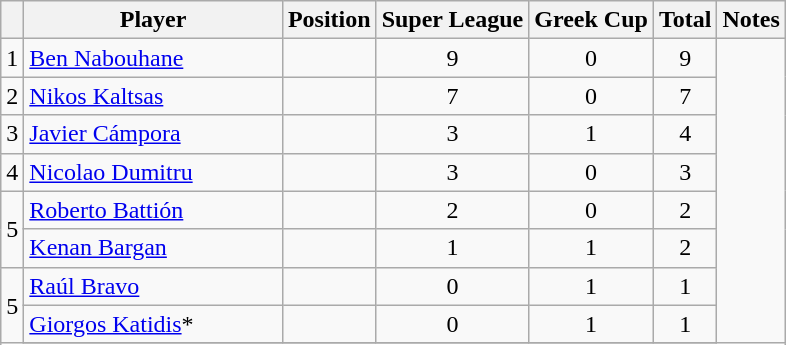<table class="wikitable">
<tr>
<th></th>
<th style="width:165px;">Player</th>
<th>Position</th>
<th>Super League</th>
<th>Greek Cup</th>
<th>Total</th>
<th>Notes</th>
</tr>
<tr>
<td rowspan="1">1</td>
<td> <a href='#'>Ben Nabouhane</a></td>
<td align=center></td>
<td align=center>9</td>
<td align=center>0</td>
<td align=center>9</td>
</tr>
<tr>
<td rowspan="1">2</td>
<td> <a href='#'>Nikos Kaltsas</a></td>
<td align=center></td>
<td align=center>7</td>
<td align=center>0</td>
<td align=center>7</td>
</tr>
<tr>
<td rowspan="1">3</td>
<td> <a href='#'>Javier Cámpora</a></td>
<td align=center></td>
<td align=center>3</td>
<td align=center>1</td>
<td align=center>4</td>
</tr>
<tr>
<td>4</td>
<td> <a href='#'>Nicolao Dumitru</a></td>
<td align=center></td>
<td align=center>3</td>
<td align=center>0</td>
<td align=center>3</td>
</tr>
<tr>
<td rowspan="2">5</td>
<td> <a href='#'>Roberto Battión</a></td>
<td align=center></td>
<td align=center>2</td>
<td align=center>0</td>
<td align=center>2</td>
</tr>
<tr>
<td> <a href='#'>Kenan Bargan</a></td>
<td align=center></td>
<td align=center>1</td>
<td align=center>1</td>
<td align=center>2</td>
</tr>
<tr>
<td rowspan="5">5</td>
<td> <a href='#'>Raúl Bravo</a></td>
<td align=center></td>
<td align=center>0</td>
<td align=center>1</td>
<td align=center>1</td>
</tr>
<tr>
<td> <a href='#'>Giorgos Katidis</a>*</td>
<td align=center></td>
<td align=center>0</td>
<td align=center>1</td>
<td align=center>1</td>
</tr>
<tr>
</tr>
</table>
